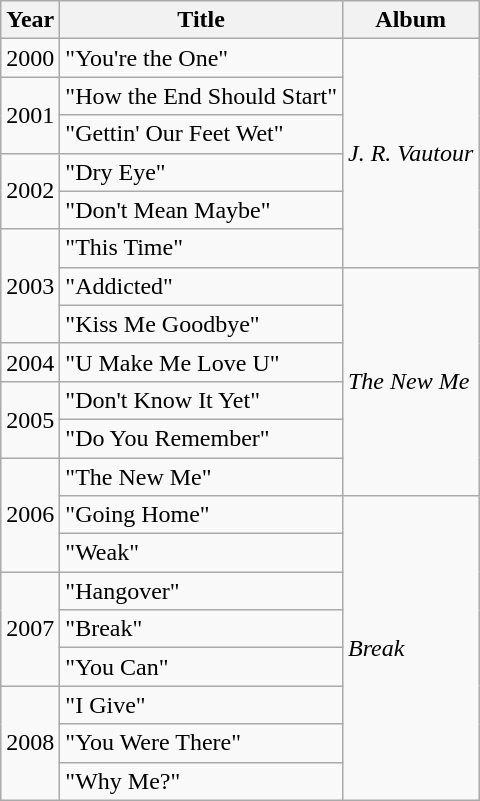<table class="wikitable">
<tr>
<th>Year</th>
<th>Title</th>
<th>Album</th>
</tr>
<tr>
<td>2000</td>
<td>"You're the One"</td>
<td rowspan="6"><em>J. R. Vautour</em></td>
</tr>
<tr>
<td rowspan="2">2001</td>
<td>"How the End Should Start"</td>
</tr>
<tr>
<td>"Gettin' Our Feet Wet"</td>
</tr>
<tr>
<td rowspan="2">2002</td>
<td>"Dry Eye"</td>
</tr>
<tr>
<td>"Don't Mean Maybe"</td>
</tr>
<tr>
<td rowspan="3">2003</td>
<td>"This Time"</td>
</tr>
<tr>
<td>"Addicted"</td>
<td rowspan="6"><em>The New Me</em></td>
</tr>
<tr>
<td>"Kiss Me Goodbye"</td>
</tr>
<tr>
<td>2004</td>
<td>"U Make Me Love U"</td>
</tr>
<tr>
<td rowspan="2">2005</td>
<td>"Don't Know It Yet"</td>
</tr>
<tr>
<td>"Do You Remember"</td>
</tr>
<tr>
<td rowspan="3">2006</td>
<td>"The New Me"</td>
</tr>
<tr>
<td>"Going Home"</td>
<td rowspan="8"><em>Break</em></td>
</tr>
<tr>
<td>"Weak"</td>
</tr>
<tr>
<td rowspan="3">2007</td>
<td>"Hangover"</td>
</tr>
<tr>
<td>"Break"</td>
</tr>
<tr>
<td>"You Can"</td>
</tr>
<tr>
<td rowspan="3">2008</td>
<td>"I Give"</td>
</tr>
<tr>
<td>"You Were There"</td>
</tr>
<tr>
<td>"Why Me?"</td>
</tr>
</table>
